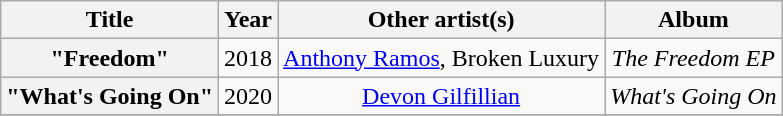<table class="wikitable plainrowheaders" style="text-align:center">
<tr>
<th scope="col">Title</th>
<th scope="col">Year</th>
<th scope="col">Other artist(s)</th>
<th scope="col">Album</th>
</tr>
<tr>
<th scope="row">"Freedom"</th>
<td>2018</td>
<td><a href='#'>Anthony Ramos</a>, Broken Luxury</td>
<td><em>The Freedom EP</em></td>
</tr>
<tr>
<th scope="row">"What's Going On"</th>
<td>2020</td>
<td><a href='#'>Devon Gilfillian</a></td>
<td><em>What's Going On</em></td>
</tr>
<tr>
</tr>
</table>
